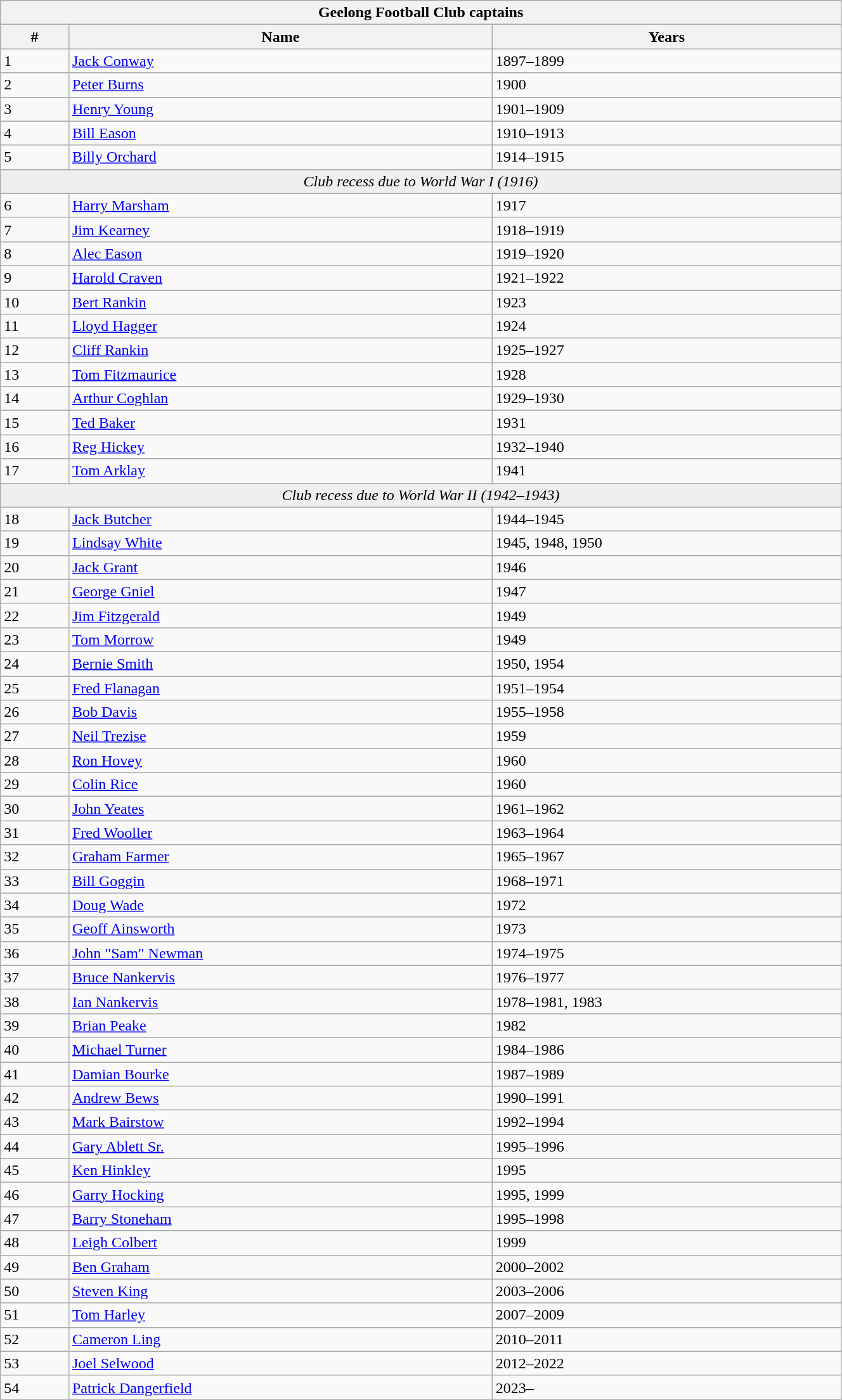<table class="wikitable" width="70%">
<tr bgcolor="#efefef">
<th colspan=3>Geelong Football Club captains</th>
</tr>
<tr bgcolor="#efefef">
<th>#</th>
<th>Name</th>
<th>Years</th>
</tr>
<tr>
<td>1</td>
<td align="left"><a href='#'>Jack Conway</a></td>
<td>1897–1899</td>
</tr>
<tr>
<td>2</td>
<td align="left"><a href='#'>Peter Burns</a></td>
<td>1900</td>
</tr>
<tr>
<td>3</td>
<td align="left"><a href='#'>Henry Young</a></td>
<td>1901–1909</td>
</tr>
<tr>
<td>4</td>
<td align="left"><a href='#'>Bill Eason</a></td>
<td>1910–1913</td>
</tr>
<tr>
<td>5</td>
<td align="left"><a href='#'>Billy Orchard</a></td>
<td>1914–1915</td>
</tr>
<tr bgcolor="#efefef">
<td colspan=3 style="text-align:center;"><em>Club recess due to World War I (1916)</em></td>
</tr>
<tr>
<td>6</td>
<td align="left"><a href='#'>Harry Marsham</a></td>
<td>1917</td>
</tr>
<tr>
<td>7</td>
<td align="left"><a href='#'>Jim Kearney</a></td>
<td>1918–1919</td>
</tr>
<tr>
<td>8</td>
<td align="left"><a href='#'>Alec Eason</a></td>
<td>1919–1920</td>
</tr>
<tr>
<td>9</td>
<td align="left"><a href='#'>Harold Craven</a></td>
<td>1921–1922</td>
</tr>
<tr>
<td>10</td>
<td align="left"><a href='#'>Bert Rankin</a></td>
<td>1923</td>
</tr>
<tr>
<td>11</td>
<td align="left"><a href='#'>Lloyd Hagger</a></td>
<td>1924</td>
</tr>
<tr>
<td>12</td>
<td align="left"><a href='#'>Cliff Rankin</a></td>
<td>1925–1927</td>
</tr>
<tr>
<td>13</td>
<td align="left"><a href='#'>Tom Fitzmaurice</a></td>
<td>1928</td>
</tr>
<tr>
<td>14</td>
<td align="left"><a href='#'>Arthur Coghlan</a></td>
<td>1929–1930</td>
</tr>
<tr>
<td>15</td>
<td align="left"><a href='#'>Ted Baker</a></td>
<td>1931</td>
</tr>
<tr>
<td>16</td>
<td align="left"><a href='#'>Reg Hickey</a></td>
<td>1932–1940</td>
</tr>
<tr>
<td>17</td>
<td align="left"><a href='#'>Tom Arklay</a></td>
<td>1941</td>
</tr>
<tr bgcolor="#efefef">
<td colspan=3 style="text-align:center;"><em>Club recess due to World War II  (1942–1943)</em></td>
</tr>
<tr>
<td>18</td>
<td align="left"><a href='#'>Jack Butcher</a></td>
<td>1944–1945</td>
</tr>
<tr>
<td>19</td>
<td align="left"><a href='#'>Lindsay White</a></td>
<td>1945, 1948, 1950</td>
</tr>
<tr>
<td>20</td>
<td align="left"><a href='#'>Jack Grant</a></td>
<td>1946</td>
</tr>
<tr>
<td>21</td>
<td align="left"><a href='#'>George Gniel</a></td>
<td>1947</td>
</tr>
<tr>
<td>22</td>
<td align="left"><a href='#'>Jim Fitzgerald</a></td>
<td>1949</td>
</tr>
<tr>
<td>23</td>
<td align="left"><a href='#'>Tom Morrow</a></td>
<td>1949</td>
</tr>
<tr>
<td>24</td>
<td align="left"><a href='#'>Bernie Smith</a></td>
<td>1950, 1954</td>
</tr>
<tr>
<td>25</td>
<td align="left"><a href='#'>Fred Flanagan</a></td>
<td>1951–1954</td>
</tr>
<tr>
<td>26</td>
<td align="left"><a href='#'>Bob Davis</a></td>
<td>1955–1958</td>
</tr>
<tr>
<td>27</td>
<td align="left"><a href='#'>Neil Trezise</a></td>
<td>1959</td>
</tr>
<tr>
<td>28</td>
<td align="left"><a href='#'>Ron Hovey</a></td>
<td>1960</td>
</tr>
<tr>
<td>29</td>
<td align="left"><a href='#'>Colin Rice</a></td>
<td>1960</td>
</tr>
<tr>
<td>30</td>
<td align="left"><a href='#'>John Yeates</a></td>
<td>1961–1962</td>
</tr>
<tr>
<td>31</td>
<td align="left"><a href='#'>Fred Wooller</a></td>
<td>1963–1964</td>
</tr>
<tr>
<td>32</td>
<td align="left"><a href='#'>Graham Farmer</a></td>
<td>1965–1967</td>
</tr>
<tr>
<td>33</td>
<td align="left"><a href='#'>Bill Goggin</a></td>
<td>1968–1971</td>
</tr>
<tr>
<td>34</td>
<td align="left"><a href='#'>Doug Wade</a></td>
<td>1972</td>
</tr>
<tr>
<td>35</td>
<td align="left"><a href='#'>Geoff Ainsworth</a></td>
<td>1973</td>
</tr>
<tr>
<td>36</td>
<td align="left"><a href='#'>John "Sam" Newman</a></td>
<td>1974–1975</td>
</tr>
<tr>
<td>37</td>
<td align="left"><a href='#'>Bruce Nankervis</a></td>
<td>1976–1977</td>
</tr>
<tr>
<td>38</td>
<td align="left"><a href='#'>Ian Nankervis</a></td>
<td>1978–1981, 1983</td>
</tr>
<tr>
<td>39</td>
<td align="left"><a href='#'>Brian Peake</a></td>
<td>1982</td>
</tr>
<tr>
<td>40</td>
<td align="left"><a href='#'>Michael Turner</a></td>
<td>1984–1986</td>
</tr>
<tr>
<td>41</td>
<td align="left"><a href='#'>Damian Bourke</a></td>
<td>1987–1989</td>
</tr>
<tr>
<td>42</td>
<td align="left"><a href='#'>Andrew Bews</a></td>
<td>1990–1991</td>
</tr>
<tr>
<td>43</td>
<td align="left"><a href='#'>Mark Bairstow</a></td>
<td>1992–1994</td>
</tr>
<tr>
<td>44</td>
<td align="left"><a href='#'>Gary Ablett Sr.</a></td>
<td>1995–1996</td>
</tr>
<tr>
<td>45</td>
<td align="left"><a href='#'>Ken Hinkley</a></td>
<td>1995</td>
</tr>
<tr>
<td>46</td>
<td align="left"><a href='#'>Garry Hocking</a></td>
<td>1995, 1999</td>
</tr>
<tr>
<td>47</td>
<td align="left"><a href='#'>Barry Stoneham</a></td>
<td>1995–1998</td>
</tr>
<tr>
<td>48</td>
<td align="left"><a href='#'>Leigh Colbert</a></td>
<td>1999</td>
</tr>
<tr>
<td>49</td>
<td align="left"><a href='#'>Ben Graham</a></td>
<td>2000–2002</td>
</tr>
<tr>
<td>50</td>
<td align="left"><a href='#'>Steven King</a></td>
<td>2003–2006</td>
</tr>
<tr>
<td>51</td>
<td align="left"><a href='#'>Tom Harley</a></td>
<td>2007–2009</td>
</tr>
<tr>
<td>52</td>
<td align="left"><a href='#'>Cameron Ling</a></td>
<td>2010–2011</td>
</tr>
<tr>
<td>53</td>
<td align="left"><a href='#'>Joel Selwood</a></td>
<td>2012–2022</td>
</tr>
<tr>
<td>54</td>
<td align="left"><a href='#'>Patrick Dangerfield</a></td>
<td>2023–</td>
</tr>
</table>
